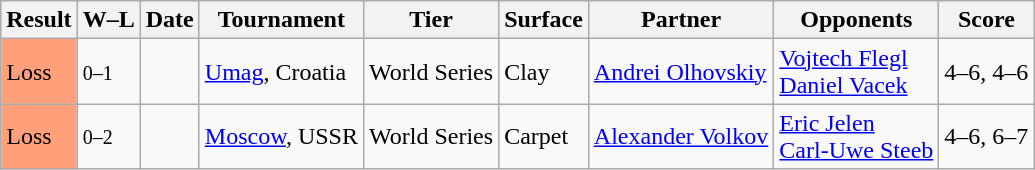<table class="sortable wikitable">
<tr>
<th>Result</th>
<th class="unsortable">W–L</th>
<th>Date</th>
<th>Tournament</th>
<th>Tier</th>
<th>Surface</th>
<th>Partner</th>
<th>Opponents</th>
<th class="unsortable">Score</th>
</tr>
<tr>
<td style="background:#ffa07a;">Loss</td>
<td><small>0–1</small></td>
<td><a href='#'></a></td>
<td><a href='#'>Umag</a>, Croatia</td>
<td>World Series</td>
<td>Clay</td>
<td> <a href='#'>Andrei Olhovskiy</a></td>
<td> <a href='#'>Vojtech Flegl</a> <br>  <a href='#'>Daniel Vacek</a></td>
<td>4–6, 4–6</td>
</tr>
<tr>
<td style="background:#ffa07a;">Loss</td>
<td><small>0–2</small></td>
<td><a href='#'></a></td>
<td><a href='#'>Moscow</a>, USSR</td>
<td>World Series</td>
<td>Carpet</td>
<td> <a href='#'>Alexander Volkov</a></td>
<td> <a href='#'>Eric Jelen</a> <br>  <a href='#'>Carl-Uwe Steeb</a></td>
<td>4–6, 6–7</td>
</tr>
</table>
